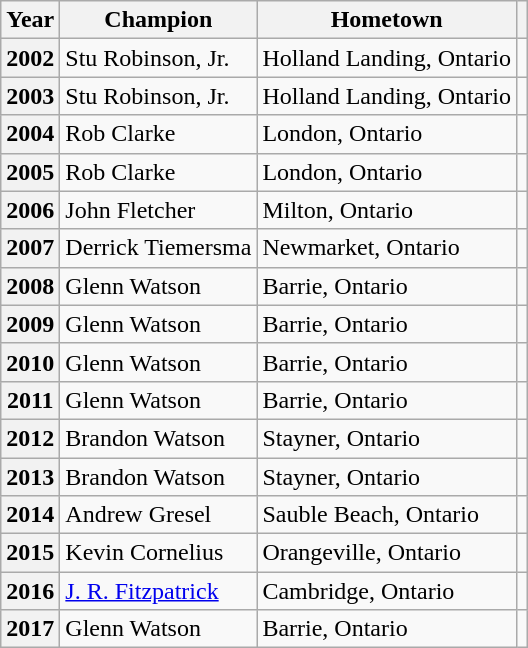<table class="wikitable">
<tr>
<th>Year</th>
<th>Champion</th>
<th>Hometown</th>
<th></th>
</tr>
<tr>
<th>2002</th>
<td>  Stu Robinson, Jr.</td>
<td>Holland Landing, Ontario</td>
<td></td>
</tr>
<tr>
<th>2003</th>
<td>  Stu Robinson, Jr.</td>
<td>Holland Landing, Ontario</td>
<td></td>
</tr>
<tr>
<th>2004</th>
<td>  Rob Clarke</td>
<td>London, Ontario</td>
<td></td>
</tr>
<tr>
<th>2005</th>
<td>  Rob Clarke</td>
<td>London, Ontario</td>
<td></td>
</tr>
<tr>
<th>2006</th>
<td>  John Fletcher</td>
<td>Milton, Ontario</td>
<td></td>
</tr>
<tr>
<th>2007</th>
<td>  Derrick Tiemersma</td>
<td>Newmarket, Ontario</td>
<td></td>
</tr>
<tr>
<th>2008</th>
<td> Glenn Watson</td>
<td>Barrie, Ontario</td>
<td></td>
</tr>
<tr>
<th>2009</th>
<td> Glenn Watson</td>
<td>Barrie, Ontario</td>
<td></td>
</tr>
<tr>
<th>2010</th>
<td> Glenn Watson</td>
<td>Barrie, Ontario</td>
<td></td>
</tr>
<tr>
<th>2011</th>
<td> Glenn Watson</td>
<td>Barrie, Ontario</td>
<td></td>
</tr>
<tr>
<th>2012</th>
<td> Brandon Watson</td>
<td>Stayner, Ontario</td>
<td></td>
</tr>
<tr>
<th>2013</th>
<td> Brandon Watson</td>
<td>Stayner, Ontario</td>
<td></td>
</tr>
<tr>
<th>2014</th>
<td> Andrew Gresel</td>
<td>Sauble Beach, Ontario</td>
<td></td>
</tr>
<tr>
<th>2015</th>
<td> Kevin Cornelius</td>
<td>Orangeville, Ontario</td>
<td></td>
</tr>
<tr>
<th>2016</th>
<td> <a href='#'>J. R. Fitzpatrick</a></td>
<td>Cambridge, Ontario</td>
<td></td>
</tr>
<tr>
<th>2017</th>
<td> Glenn Watson</td>
<td>Barrie, Ontario</td>
<td></td>
</tr>
</table>
